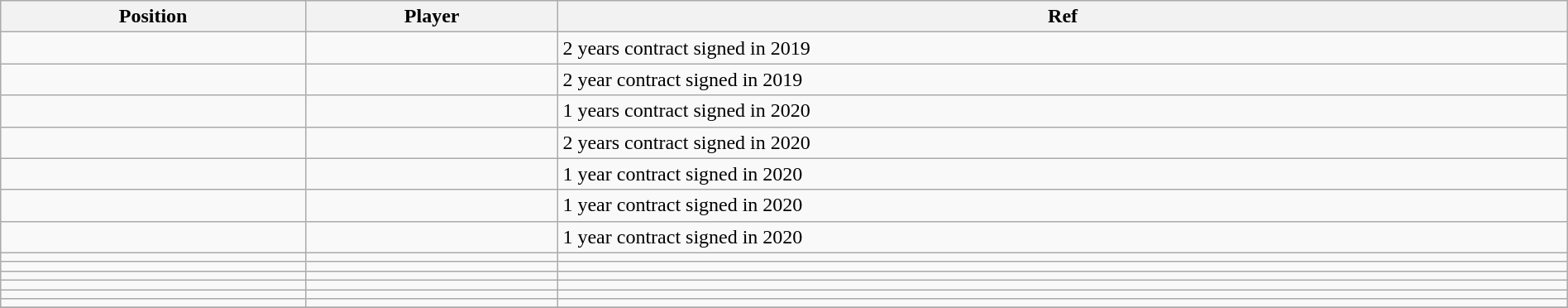<table class="wikitable sortable" style="width:100%; text-align:center; font-size:100%; text-align:left;">
<tr>
<th><strong>Position</strong></th>
<th><strong>Player</strong></th>
<th><strong>Ref</strong></th>
</tr>
<tr>
<td></td>
<td></td>
<td>2 years contract signed in 2019</td>
</tr>
<tr>
<td></td>
<td></td>
<td>2 year contract signed in 2019</td>
</tr>
<tr>
<td></td>
<td></td>
<td>1 years contract signed in 2020</td>
</tr>
<tr>
<td></td>
<td></td>
<td>2 years contract signed in 2020</td>
</tr>
<tr>
<td></td>
<td></td>
<td>1 year contract signed in 2020 </td>
</tr>
<tr>
<td></td>
<td></td>
<td>1 year contract signed in 2020 </td>
</tr>
<tr>
<td></td>
<td></td>
<td>1 year contract signed in 2020 </td>
</tr>
<tr>
<td></td>
<td></td>
<td></td>
</tr>
<tr>
<td></td>
<td></td>
<td></td>
</tr>
<tr>
<td></td>
<td></td>
<td></td>
</tr>
<tr>
<td></td>
<td></td>
<td></td>
</tr>
<tr>
<td></td>
<td></td>
<td></td>
</tr>
<tr>
<td></td>
<td></td>
<td></td>
</tr>
<tr>
</tr>
</table>
